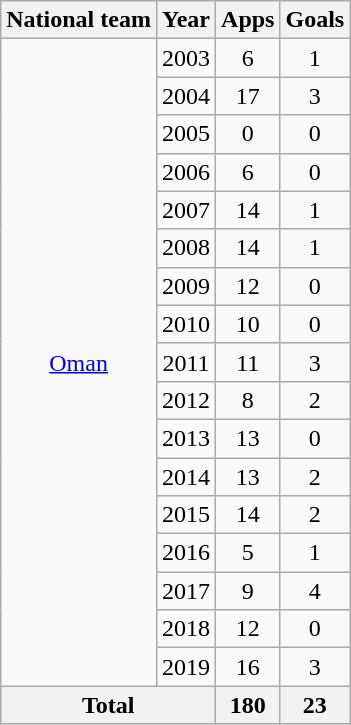<table class="wikitable" style="text-align:center">
<tr>
<th>National team</th>
<th>Year</th>
<th>Apps</th>
<th>Goals</th>
</tr>
<tr>
<td rowspan="17"><a href='#'>Oman</a></td>
<td>2003</td>
<td>6</td>
<td>1</td>
</tr>
<tr>
<td>2004</td>
<td>17</td>
<td>3</td>
</tr>
<tr>
<td>2005</td>
<td>0</td>
<td>0</td>
</tr>
<tr>
<td>2006</td>
<td>6</td>
<td>0</td>
</tr>
<tr>
<td>2007</td>
<td>14</td>
<td>1</td>
</tr>
<tr>
<td>2008</td>
<td>14</td>
<td>1</td>
</tr>
<tr>
<td>2009</td>
<td>12</td>
<td>0</td>
</tr>
<tr>
<td>2010</td>
<td>10</td>
<td>0</td>
</tr>
<tr>
<td>2011</td>
<td>11</td>
<td>3</td>
</tr>
<tr>
<td>2012</td>
<td>8</td>
<td>2</td>
</tr>
<tr>
<td>2013</td>
<td>13</td>
<td>0</td>
</tr>
<tr>
<td>2014</td>
<td>13</td>
<td>2</td>
</tr>
<tr>
<td>2015</td>
<td>14</td>
<td>2</td>
</tr>
<tr>
<td>2016</td>
<td>5</td>
<td>1</td>
</tr>
<tr>
<td>2017</td>
<td>9</td>
<td>4</td>
</tr>
<tr>
<td>2018</td>
<td>12</td>
<td>0</td>
</tr>
<tr>
<td>2019</td>
<td>16</td>
<td>3</td>
</tr>
<tr>
<th colspan="2">Total</th>
<th>180</th>
<th>23</th>
</tr>
</table>
